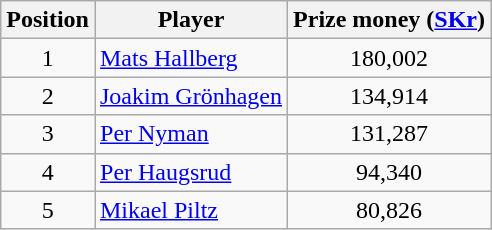<table class="wikitable">
<tr>
<th>Position</th>
<th>Player</th>
<th>Prize money (<a href='#'>SKr</a>)</th>
</tr>
<tr>
<td align=center>1</td>
<td> <a href='#'>Mats Hallberg</a></td>
<td align=center>180,002</td>
</tr>
<tr>
<td align=center>2</td>
<td> <a href='#'>Joakim Grönhagen</a></td>
<td align=center>134,914</td>
</tr>
<tr>
<td align=center>3</td>
<td> <a href='#'>Per Nyman</a></td>
<td align=center>131,287</td>
</tr>
<tr>
<td align=center>4</td>
<td> <a href='#'>Per Haugsrud</a></td>
<td align=center>94,340</td>
</tr>
<tr>
<td align=center>5</td>
<td> <a href='#'>Mikael Piltz</a></td>
<td align=center>80,826</td>
</tr>
</table>
